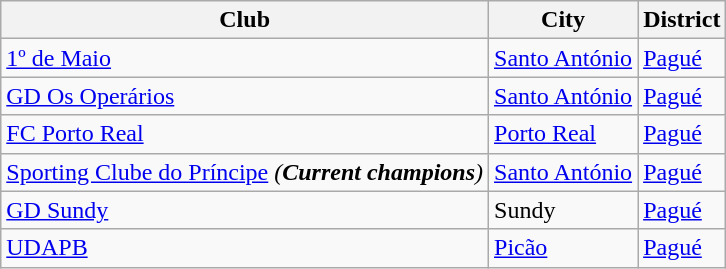<table class="wikitable">
<tr>
<th>Club</th>
<th>City</th>
<th>District</th>
</tr>
<tr>
<td><a href='#'>1º de Maio</a></td>
<td><a href='#'>Santo António</a></td>
<td><a href='#'>Pagué</a></td>
</tr>
<tr>
<td><a href='#'>GD Os Operários</a></td>
<td><a href='#'>Santo António</a></td>
<td><a href='#'>Pagué</a></td>
</tr>
<tr>
<td><a href='#'>FC Porto Real</a></td>
<td><a href='#'>Porto Real</a></td>
<td><a href='#'>Pagué</a></td>
</tr>
<tr>
<td><a href='#'>Sporting Clube do Príncipe</a> <em>(<strong>Current champions</strong>)</em></td>
<td><a href='#'>Santo António</a></td>
<td><a href='#'>Pagué</a></td>
</tr>
<tr>
<td><a href='#'>GD Sundy</a></td>
<td>Sundy </td>
<td><a href='#'>Pagué</a></td>
</tr>
<tr>
<td><a href='#'>UDAPB</a></td>
<td><a href='#'>Picão</a></td>
<td><a href='#'>Pagué</a></td>
</tr>
</table>
